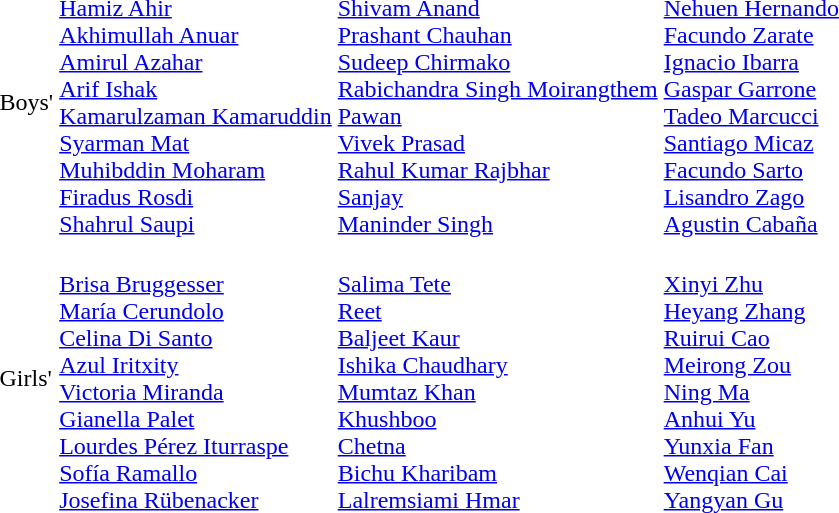<table>
<tr>
<td>Boys' <br></td>
<td><br><a href='#'>Hamiz Ahir</a><br><a href='#'>Akhimullah Anuar</a><br><a href='#'>Amirul Azahar</a><br><a href='#'>Arif Ishak</a><br><a href='#'>Kamarulzaman Kamaruddin</a><br><a href='#'>Syarman Mat</a><br><a href='#'>Muhibddin Moharam</a><br><a href='#'>Firadus Rosdi</a><br><a href='#'>Shahrul Saupi</a></td>
<td><br><a href='#'>Shivam Anand</a><br><a href='#'>Prashant Chauhan</a><br><a href='#'>Sudeep Chirmako</a><br><a href='#'>Rabichandra Singh Moirangthem</a><br><a href='#'>Pawan</a><br><a href='#'>Vivek Prasad</a><br><a href='#'>Rahul Kumar Rajbhar</a><br><a href='#'>Sanjay</a><br><a href='#'>Maninder Singh</a></td>
<td><br><a href='#'>Nehuen Hernando</a><br><a href='#'>Facundo Zarate</a><br><a href='#'>Ignacio Ibarra</a><br><a href='#'>Gaspar Garrone</a><br><a href='#'>Tadeo Marcucci</a><br><a href='#'>Santiago Micaz</a><br><a href='#'>Facundo Sarto</a><br><a href='#'>Lisandro Zago</a><br><a href='#'>Agustin Cabaña</a></td>
</tr>
<tr>
<td>Girls' <br></td>
<td><br><a href='#'>Brisa Bruggesser</a><br><a href='#'>María Cerundolo</a><br><a href='#'>Celina Di Santo</a><br><a href='#'>Azul Iritxity</a><br><a href='#'>Victoria Miranda</a><br><a href='#'>Gianella Palet</a><br><a href='#'>Lourdes Pérez Iturraspe</a><br><a href='#'>Sofía Ramallo</a><br><a href='#'>Josefina Rübenacker</a></td>
<td><br><a href='#'>Salima Tete</a><br> <a href='#'>Reet</a><br> <a href='#'>Baljeet Kaur</a><br> <a href='#'>Ishika Chaudhary</a><br> <a href='#'>Mumtaz Khan</a><br> <a href='#'>Khushboo</a><br> <a href='#'>Chetna</a><br> <a href='#'>Bichu Kharibam</a><br> <a href='#'>Lalremsiami Hmar</a></td>
<td><br><a href='#'>Xinyi Zhu</a><br><a href='#'>Heyang Zhang</a><br><a href='#'>Ruirui Cao</a><br><a href='#'>Meirong Zou</a><br><a href='#'>Ning Ma</a><br><a href='#'>Anhui Yu</a><br><a href='#'>Yunxia Fan</a><br><a href='#'>Wenqian Cai</a><br><a href='#'>Yangyan Gu</a></td>
</tr>
</table>
